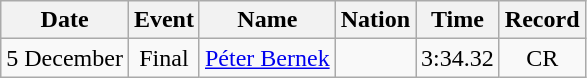<table class=wikitable style=text-align:center>
<tr>
<th>Date</th>
<th>Event</th>
<th>Name</th>
<th>Nation</th>
<th>Time</th>
<th>Record</th>
</tr>
<tr>
<td>5 December</td>
<td>Final</td>
<td align=left><a href='#'>Péter Bernek</a></td>
<td align=left></td>
<td>3:34.32</td>
<td>CR</td>
</tr>
</table>
